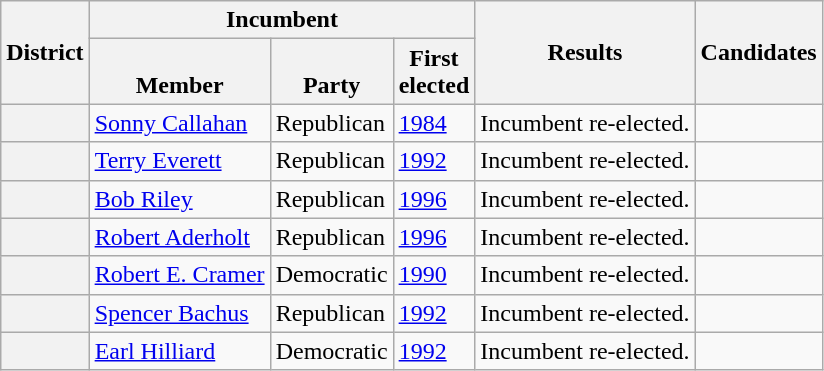<table class="wikitable sortable">
<tr>
<th rowspan=2>District</th>
<th colspan=3>Incumbent</th>
<th rowspan=2>Results</th>
<th rowspan=2 class="unsortable">Candidates</th>
</tr>
<tr valign=bottom>
<th>Member</th>
<th>Party</th>
<th>First<br>elected</th>
</tr>
<tr>
<th></th>
<td><a href='#'>Sonny Callahan</a></td>
<td>Republican</td>
<td><a href='#'>1984</a></td>
<td>Incumbent re-elected.</td>
<td nowrap></td>
</tr>
<tr>
<th></th>
<td><a href='#'>Terry Everett</a></td>
<td>Republican</td>
<td><a href='#'>1992</a></td>
<td>Incumbent re-elected.</td>
<td nowrap></td>
</tr>
<tr>
<th></th>
<td><a href='#'>Bob Riley</a></td>
<td>Republican</td>
<td><a href='#'>1996</a></td>
<td>Incumbent re-elected.</td>
<td nowrap></td>
</tr>
<tr>
<th></th>
<td><a href='#'>Robert Aderholt</a></td>
<td>Republican</td>
<td><a href='#'>1996</a></td>
<td>Incumbent re-elected.</td>
<td nowrap></td>
</tr>
<tr>
<th></th>
<td><a href='#'>Robert E. Cramer</a></td>
<td>Democratic</td>
<td><a href='#'>1990</a></td>
<td>Incumbent re-elected.</td>
<td nowrap></td>
</tr>
<tr>
<th></th>
<td><a href='#'>Spencer Bachus</a></td>
<td>Republican</td>
<td><a href='#'>1992</a></td>
<td>Incumbent re-elected.</td>
<td nowrap></td>
</tr>
<tr>
<th></th>
<td><a href='#'>Earl Hilliard</a></td>
<td>Democratic</td>
<td><a href='#'>1992</a></td>
<td>Incumbent re-elected.</td>
<td nowrap></td>
</tr>
</table>
